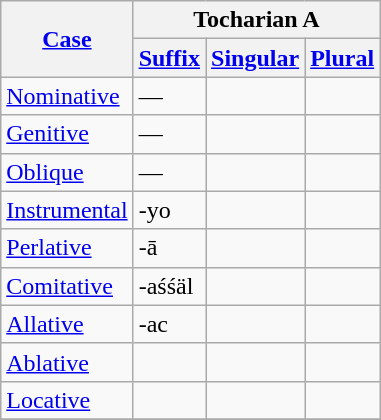<table class=wikitable>
<tr>
<th rowspan=2><a href='#'>Case</a></th>
<th colspan=3>Tocharian A</th>
</tr>
<tr>
<th><a href='#'>Suffix</a></th>
<th><a href='#'>Singular</a></th>
<th><a href='#'>Plural</a></th>
</tr>
<tr>
<td><a href='#'>Nominative</a></td>
<td>—</td>
<td></td>
<td></td>
</tr>
<tr>
<td><a href='#'>Genitive</a></td>
<td>—</td>
<td></td>
<td></td>
</tr>
<tr>
<td><a href='#'>Oblique</a></td>
<td>—</td>
<td></td>
<td></td>
</tr>
<tr>
<td><a href='#'>Instrumental</a></td>
<td>-yo</td>
<td></td>
<td></td>
</tr>
<tr>
<td><a href='#'>Perlative</a></td>
<td>-ā</td>
<td></td>
<td></td>
</tr>
<tr>
<td><a href='#'>Comitative</a></td>
<td>-aśśäl</td>
<td></td>
<td></td>
</tr>
<tr>
<td><a href='#'>Allative</a></td>
<td>-ac</td>
<td></td>
<td></td>
</tr>
<tr>
<td><a href='#'>Ablative</a></td>
<td></td>
<td></td>
<td></td>
</tr>
<tr>
<td><a href='#'>Locative</a></td>
<td></td>
<td></td>
<td></td>
</tr>
<tr>
</tr>
</table>
